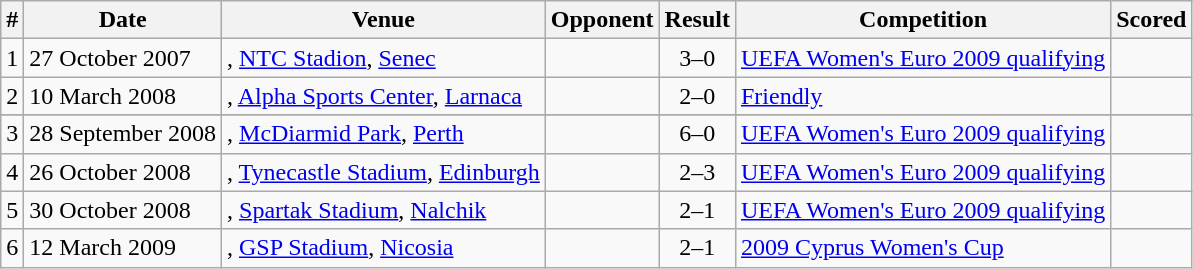<table class="wikitable">
<tr>
<th>#</th>
<th>Date</th>
<th>Venue</th>
<th>Opponent</th>
<th>Result</th>
<th>Competition</th>
<th>Scored</th>
</tr>
<tr>
<td>1</td>
<td>27 October 2007</td>
<td>, <a href='#'>NTC Stadion</a>, <a href='#'>Senec</a></td>
<td></td>
<td align="center">3–0</td>
<td><a href='#'>UEFA Women's Euro 2009 qualifying</a></td>
<td align="center"></td>
</tr>
<tr>
<td>2</td>
<td>10 March 2008</td>
<td>, <a href='#'>Alpha Sports Center</a>, <a href='#'>Larnaca</a></td>
<td></td>
<td align="center">2–0</td>
<td><a href='#'>Friendly</a></td>
<td align="center"></td>
</tr>
<tr>
</tr>
<tr>
<td>3</td>
<td>28 September 2008</td>
<td>, <a href='#'>McDiarmid Park</a>, <a href='#'>Perth</a></td>
<td></td>
<td align="center">6–0</td>
<td><a href='#'>UEFA Women's Euro 2009 qualifying</a></td>
<td align="center"></td>
</tr>
<tr>
<td>4</td>
<td>26 October 2008</td>
<td>, <a href='#'>Tynecastle Stadium</a>, <a href='#'>Edinburgh</a></td>
<td></td>
<td align="center">2–3</td>
<td><a href='#'>UEFA Women's Euro 2009 qualifying</a></td>
<td align="center"></td>
</tr>
<tr>
<td>5</td>
<td>30 October 2008</td>
<td>, <a href='#'>Spartak Stadium</a>, <a href='#'>Nalchik</a></td>
<td></td>
<td align="center">2–1</td>
<td><a href='#'>UEFA Women's Euro 2009 qualifying</a></td>
<td align="center"></td>
</tr>
<tr>
<td>6</td>
<td>12 March 2009</td>
<td>, <a href='#'>GSP Stadium</a>, <a href='#'>Nicosia</a></td>
<td></td>
<td align="center">2–1</td>
<td><a href='#'>2009 Cyprus Women's Cup</a></td>
<td align="center"></td>
</tr>
</table>
